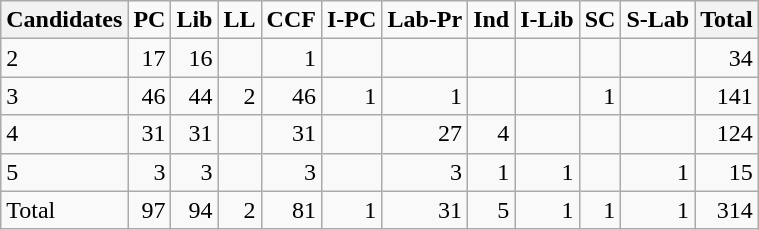<table class="wikitable" style="text-align:right;">
<tr>
<th>Candidates</th>
<td><strong>PC</strong></td>
<td><strong>Lib</strong></td>
<td><strong>LL</strong></td>
<td><strong>CCF</strong></td>
<td><strong>I-PC</strong></td>
<td><strong>Lab-Pr</strong></td>
<td><strong>Ind</strong></td>
<td><strong>I-Lib</strong></td>
<td><strong>SC</strong></td>
<td><strong>S-Lab</strong></td>
<th>Total</th>
</tr>
<tr>
<td style="text-align:left;">2</td>
<td>17</td>
<td>16</td>
<td></td>
<td>1</td>
<td></td>
<td></td>
<td></td>
<td></td>
<td></td>
<td></td>
<td>34</td>
</tr>
<tr>
<td style="text-align:left;">3</td>
<td>46</td>
<td>44</td>
<td>2</td>
<td>46</td>
<td>1</td>
<td>1</td>
<td></td>
<td></td>
<td>1</td>
<td></td>
<td>141</td>
</tr>
<tr>
<td style="text-align:left;">4</td>
<td>31</td>
<td>31</td>
<td></td>
<td>31</td>
<td></td>
<td>27</td>
<td>4</td>
<td></td>
<td></td>
<td></td>
<td>124</td>
</tr>
<tr>
<td style="text-align:left;">5</td>
<td>3</td>
<td>3</td>
<td></td>
<td>3</td>
<td></td>
<td>3</td>
<td>1</td>
<td>1</td>
<td></td>
<td>1</td>
<td>15</td>
</tr>
<tr>
<td style="text-align:left;">Total</td>
<td>97</td>
<td>94</td>
<td>2</td>
<td>81</td>
<td>1</td>
<td>31</td>
<td>5</td>
<td>1</td>
<td>1</td>
<td>1</td>
<td>314</td>
</tr>
</table>
